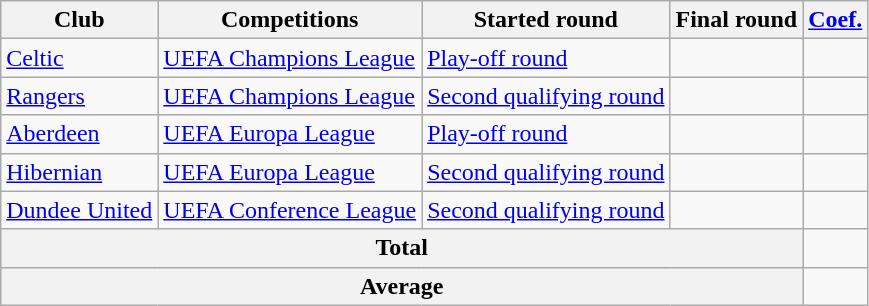<table class="wikitable">
<tr>
<th>Club</th>
<th>Competitions</th>
<th>Started round</th>
<th>Final round</th>
<th><a href='#'>Coef.</a></th>
</tr>
<tr>
<td><a href='#'>Celtic</a></td>
<td><a href='#'>UEFA Champions League</a></td>
<td><a href='#'>Play-off round</a></td>
<td></td>
<td></td>
</tr>
<tr>
<td><a href='#'>Rangers</a></td>
<td><a href='#'>UEFA Champions League</a></td>
<td><a href='#'>Second qualifying round</a></td>
<td></td>
<td></td>
</tr>
<tr>
<td><a href='#'>Aberdeen</a></td>
<td><a href='#'>UEFA Europa League</a></td>
<td><a href='#'>Play-off round</a></td>
<td></td>
<td></td>
</tr>
<tr>
<td><a href='#'>Hibernian</a></td>
<td><a href='#'>UEFA Europa League</a></td>
<td><a href='#'>Second qualifying round</a></td>
<td></td>
<td></td>
</tr>
<tr>
<td><a href='#'>Dundee United</a></td>
<td><a href='#'>UEFA Conference League</a></td>
<td><a href='#'>Second qualifying round</a></td>
<td></td>
<td></td>
</tr>
<tr>
<th colspan="4">Total</th>
<td></td>
</tr>
<tr>
<th colspan="4">Average</th>
<td></td>
</tr>
</table>
